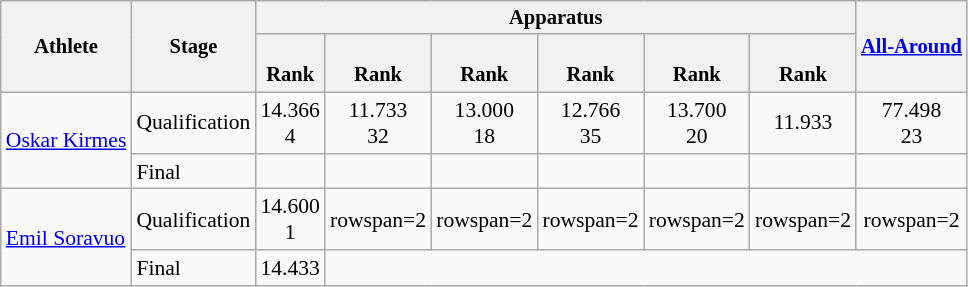<table class="wikitable" style="font-size:90%">
<tr style="font-size:95%">
<th rowspan=2>Athlete</th>
<th rowspan=2>Stage</th>
<th colspan=6>Apparatus</th>
<th rowspan=2><a href='#'>All-Around</a></th>
</tr>
<tr style="font-size:95%">
<th><a href='#'></a><br>Rank</th>
<th><a href='#'></a><br>Rank</th>
<th><a href='#'></a><br>Rank</th>
<th><a href='#'></a><br>Rank</th>
<th><a href='#'></a><br>Rank</th>
<th><a href='#'></a><br>Rank</th>
</tr>
<tr align=center>
<td align=left rowspan=2><a href='#'>Oskar Kirmes</a></td>
<td align=left>Qualification</td>
<td>14.366<br> 4</td>
<td>11.733<br> 32</td>
<td>13.000<br> 18</td>
<td>12.766<br> 35</td>
<td>13.700<br> 20</td>
<td>11.933<br></td>
<td>77.498<br> 23</td>
</tr>
<tr align=center>
<td align=left>Final</td>
<td></td>
<td></td>
<td></td>
<td></td>
<td></td>
<td></td>
<td></td>
</tr>
<tr align=center>
<td align=left rowspan=2><a href='#'>Emil Soravuo</a></td>
<td align=left>Qualification</td>
<td>14.600<br>1 </td>
<td>rowspan=2 </td>
<td>rowspan=2 </td>
<td>rowspan=2 </td>
<td>rowspan=2 </td>
<td>rowspan=2 </td>
<td>rowspan=2 </td>
</tr>
<tr align=center>
<td align=left>Final</td>
<td>14.433<br> </td>
</tr>
</table>
